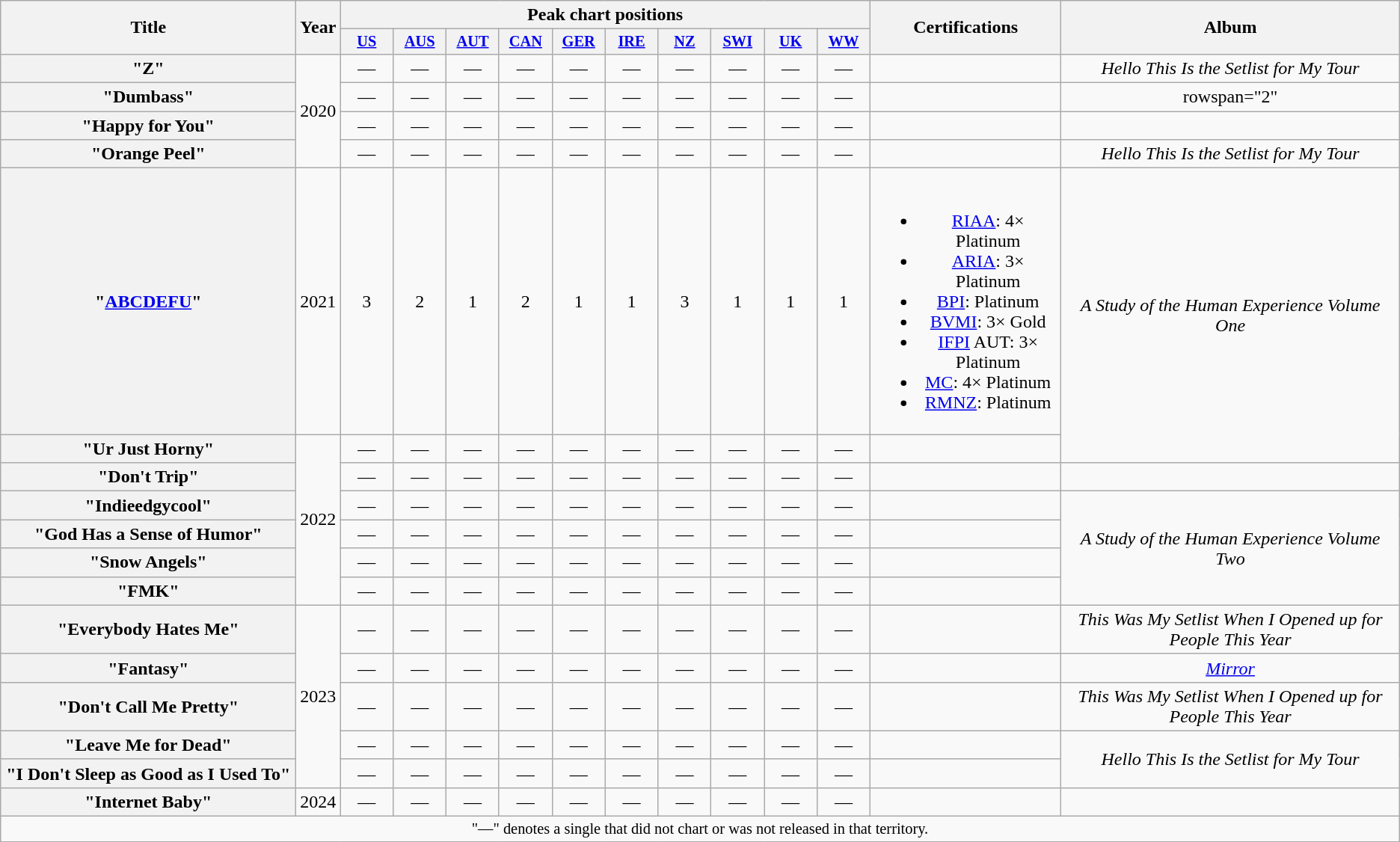<table class="wikitable plainrowheaders" style="text-align:center;">
<tr>
<th scope="col" rowspan="2" style="width:16em;">Title</th>
<th scope="col" rowspan="2" style="width:1em;">Year</th>
<th scope="col" colspan="10">Peak chart positions</th>
<th scope="col" rowspan="2">Certifications</th>
<th scope="col" rowspan="2">Album</th>
</tr>
<tr>
<th scope="col" style="width:3em;font-size:85%;"><a href='#'>US</a><br></th>
<th scope="col" style="width:3em;font-size:85%;"><a href='#'>AUS</a><br></th>
<th scope="col" style="width:3em;font-size:85%;"><a href='#'>AUT</a><br></th>
<th scope="col" style="width:3em;font-size:85%;"><a href='#'>CAN</a><br></th>
<th scope="col" style="width:3em;font-size:85%;"><a href='#'>GER</a><br></th>
<th scope="col" style="width:3em;font-size:85%;"><a href='#'>IRE</a><br></th>
<th scope="col" style="width:3em;font-size:85%;"><a href='#'>NZ</a><br></th>
<th scope="col" style="width:3em;font-size:85%;"><a href='#'>SWI</a><br></th>
<th scope="col" style="width:3em;font-size:85%;"><a href='#'>UK</a><br></th>
<th scope="col" style="width:3em;font-size:85%;"><a href='#'>WW</a><br></th>
</tr>
<tr>
<th scope="row">"Z"</th>
<td rowspan="4">2020</td>
<td>—</td>
<td>—</td>
<td>—</td>
<td>—</td>
<td>—</td>
<td>—</td>
<td>—</td>
<td>—</td>
<td>—</td>
<td>—</td>
<td></td>
<td><em>Hello This Is the Setlist for My Tour</em></td>
</tr>
<tr>
<th scope="row">"Dumbass"</th>
<td>—</td>
<td>—</td>
<td>—</td>
<td>—</td>
<td>—</td>
<td>—</td>
<td>—</td>
<td>—</td>
<td>—</td>
<td>—</td>
<td></td>
<td>rowspan="2" </td>
</tr>
<tr>
<th scope="row">"Happy for You"</th>
<td>—</td>
<td>—</td>
<td>—</td>
<td>—</td>
<td>—</td>
<td>—</td>
<td>—</td>
<td>—</td>
<td>—</td>
<td>—</td>
<td></td>
</tr>
<tr>
<th scope="row">"Orange Peel"</th>
<td>—</td>
<td>—</td>
<td>—</td>
<td>—</td>
<td>—</td>
<td>—</td>
<td>—</td>
<td>—</td>
<td>—</td>
<td>—</td>
<td></td>
<td><em>Hello This Is the Setlist for My Tour</em></td>
</tr>
<tr>
<th scope="row">"<a href='#'>ABCDEFU</a>"</th>
<td>2021</td>
<td>3</td>
<td>2</td>
<td>1</td>
<td>2</td>
<td>1</td>
<td>1</td>
<td>3</td>
<td>1</td>
<td>1</td>
<td>1</td>
<td><br><ul><li><a href='#'>RIAA</a>: 4× Platinum</li><li><a href='#'>ARIA</a>: 3× Platinum</li><li><a href='#'>BPI</a>: Platinum</li><li><a href='#'>BVMI</a>: 3× Gold</li><li><a href='#'>IFPI</a> AUT: 3× Platinum</li><li><a href='#'>MC</a>: 4× Platinum</li><li><a href='#'>RMNZ</a>: Platinum</li></ul></td>
<td rowspan="2"><em>A Study of the Human Experience Volume One</em></td>
</tr>
<tr>
<th scope="row">"Ur Just Horny"</th>
<td rowspan="6">2022</td>
<td>—</td>
<td>—</td>
<td>—</td>
<td>—</td>
<td>—</td>
<td>—</td>
<td>—</td>
<td>—</td>
<td>—</td>
<td>—</td>
</tr>
<tr>
<th scope="row">"Don't Trip"<br></th>
<td>—</td>
<td>—</td>
<td>—</td>
<td>—</td>
<td>—</td>
<td>—</td>
<td>—</td>
<td>—</td>
<td>—</td>
<td>—</td>
<td></td>
<td></td>
</tr>
<tr>
<th scope="row">"Indieedgycool"</th>
<td>—</td>
<td>—</td>
<td>—</td>
<td>—</td>
<td>—</td>
<td>—</td>
<td>—</td>
<td>—</td>
<td>—</td>
<td>—</td>
<td></td>
<td rowspan="4"><em>A Study of the Human Experience Volume Two</em></td>
</tr>
<tr>
<th scope="row">"God Has a Sense of Humor"</th>
<td>—</td>
<td>—</td>
<td>—</td>
<td>—</td>
<td>—</td>
<td>—</td>
<td>—</td>
<td>—</td>
<td>—</td>
<td>—</td>
</tr>
<tr>
<th scope="row">"Snow Angels"</th>
<td>—</td>
<td>—</td>
<td>—</td>
<td>—</td>
<td>—</td>
<td>—</td>
<td>—</td>
<td>—</td>
<td>—</td>
<td>—</td>
<td></td>
</tr>
<tr>
<th scope="row">"FMK"<br></th>
<td>—</td>
<td>—</td>
<td>—</td>
<td>—</td>
<td>—</td>
<td>—</td>
<td>—</td>
<td>—</td>
<td>—</td>
<td>—</td>
<td></td>
</tr>
<tr>
<th scope="row">"Everybody Hates Me"</th>
<td rowspan="5">2023</td>
<td>—</td>
<td>—</td>
<td>—</td>
<td>—</td>
<td>—</td>
<td>—</td>
<td>—</td>
<td>—</td>
<td>—</td>
<td>—</td>
<td></td>
<td><em>This Was My Setlist When I Opened up for People This Year</em></td>
</tr>
<tr>
<th scope="row">"Fantasy"<br></th>
<td>—</td>
<td>—</td>
<td>—</td>
<td>—</td>
<td>—</td>
<td>—</td>
<td>—</td>
<td>—</td>
<td>—</td>
<td>—</td>
<td></td>
<td><em><a href='#'>Mirror</a></em></td>
</tr>
<tr>
<th scope="row">"Don't Call Me Pretty"</th>
<td>—</td>
<td>—</td>
<td>—</td>
<td>—</td>
<td>—</td>
<td>—</td>
<td>—</td>
<td>—</td>
<td>—</td>
<td>—</td>
<td></td>
<td><em>This Was My Setlist When I Opened up for People This Year</em></td>
</tr>
<tr>
<th scope="row">"Leave Me for Dead"</th>
<td>—</td>
<td>—</td>
<td>—</td>
<td>—</td>
<td>—</td>
<td>—</td>
<td>—</td>
<td>—</td>
<td>—</td>
<td>—</td>
<td></td>
<td rowspan="2"><em>Hello This Is the Setlist for My Tour</em></td>
</tr>
<tr>
<th scope="row">"I Don't Sleep as Good as I Used To"</th>
<td>—</td>
<td>—</td>
<td>—</td>
<td>—</td>
<td>—</td>
<td>—</td>
<td>—</td>
<td>—</td>
<td>—</td>
<td>—</td>
<td></td>
</tr>
<tr>
<th scope="row">"Internet Baby"</th>
<td>2024</td>
<td>—</td>
<td>—</td>
<td>—</td>
<td>—</td>
<td>—</td>
<td>—</td>
<td>—</td>
<td>—</td>
<td>—</td>
<td>—</td>
<td></td>
<td></td>
</tr>
<tr>
<td colspan="15" style="font-size:85%;">"—" denotes a single that did not chart or was not released in that territory.</td>
</tr>
</table>
